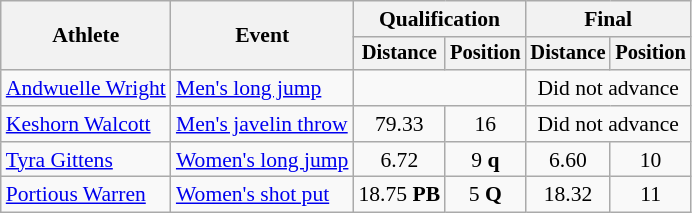<table class=wikitable style="font-size:90%">
<tr>
<th rowspan="2">Athlete</th>
<th rowspan="2">Event</th>
<th colspan="2">Qualification</th>
<th colspan="2">Final</th>
</tr>
<tr style="font-size:95%">
<th>Distance</th>
<th>Position</th>
<th>Distance</th>
<th>Position</th>
</tr>
<tr align=center>
<td align=left><a href='#'>Andwuelle Wright</a></td>
<td align=left><a href='#'>Men's long jump</a></td>
<td colspan="2"></td>
<td colspan="2">Did not advance</td>
</tr>
<tr align=center>
<td align=left><a href='#'>Keshorn Walcott</a></td>
<td align=left><a href='#'>Men's javelin throw</a></td>
<td>79.33</td>
<td>16</td>
<td colspan=2>Did not advance</td>
</tr>
<tr align=center>
<td align=left><a href='#'>Tyra Gittens</a></td>
<td align=left><a href='#'>Women's long jump</a></td>
<td>6.72</td>
<td>9 <strong>q</strong></td>
<td>6.60</td>
<td>10</td>
</tr>
<tr align=center>
<td align=left><a href='#'>Portious Warren</a></td>
<td align=left><a href='#'>Women's shot put</a></td>
<td>18.75 <strong>PB</strong></td>
<td>5 <strong>Q</strong></td>
<td>18.32</td>
<td>11</td>
</tr>
</table>
